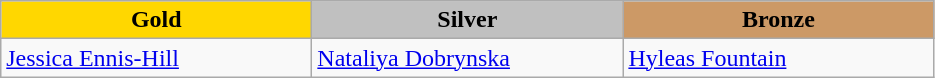<table class="wikitable" style="text-align:left">
<tr align="center">
<td width=200 bgcolor=gold><strong>Gold</strong></td>
<td width=200 bgcolor=silver><strong>Silver</strong></td>
<td width=200 bgcolor=CC9966><strong>Bronze</strong></td>
</tr>
<tr>
<td><a href='#'>Jessica Ennis-Hill</a><br><em></em></td>
<td><a href='#'>Nataliya Dobrynska</a><br><em></em></td>
<td><a href='#'>Hyleas Fountain</a><br><em></em></td>
</tr>
</table>
